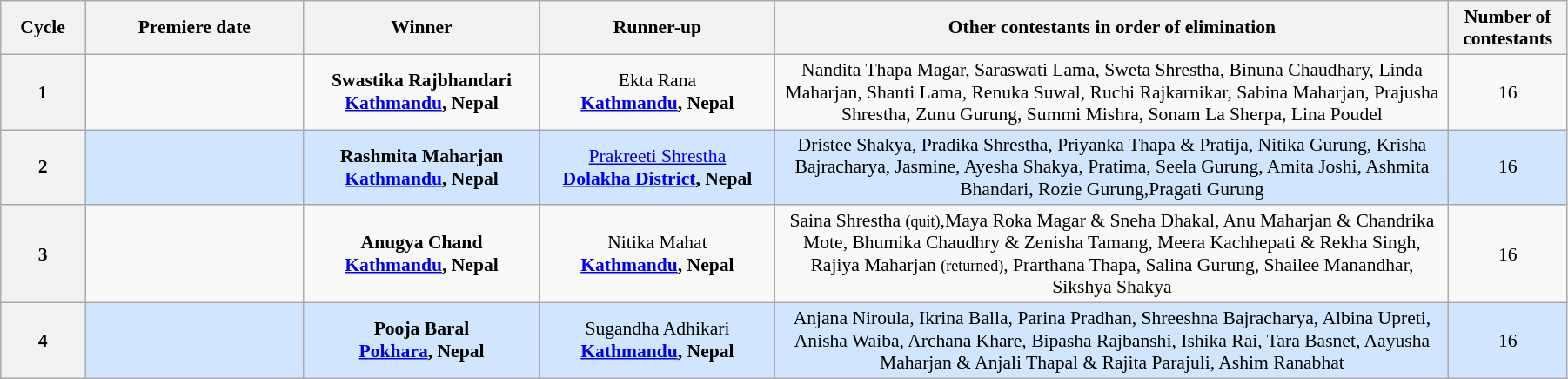<table class="wikitable" style="font-size:90%; width:95%; text-align: center;">
<tr>
<th width="5%">Cycle</th>
<th width="13%">Premiere date</th>
<th width=14%>Winner</th>
<th width=14%>Runner-up</th>
<th width="40%">Other contestants in order of elimination</th>
<th width="7%">Number of contestants</th>
</tr>
<tr>
<th>1</th>
<td></td>
<td><strong>Swastika Rajbhandari</strong><br> <strong><a href='#'>Kathmandu</a>, Nepal</strong></td>
<td>Ekta Rana<br> <strong><a href='#'>Kathmandu</a>, Nepal</strong></td>
<td>Nandita Thapa Magar, Saraswati Lama, Sweta Shrestha, Binuna Chaudhary, Linda Maharjan, Shanti Lama, Renuka Suwal, Ruchi Rajkarnikar, Sabina Maharjan, Prajusha Shrestha, Zunu Gurung, Summi Mishra, Sonam La Sherpa, Lina Poudel</td>
<td>16</td>
</tr>
<tr style="background: #D0E6FF;">
<th>2</th>
<td></td>
<td><strong>Rashmita Maharjan</strong><br> <strong><a href='#'>Kathmandu</a>, Nepal</strong></td>
<td><a href='#'>Prakreeti Shrestha</a><br> <strong><a href='#'>Dolakha District</a>, Nepal</strong></td>
<td>Dristee Shakya, Pradika Shrestha, Priyanka Thapa & Pratija, Nitika Gurung, Krisha Bajracharya, Jasmine, Ayesha Shakya, Pratima, Seela Gurung, Amita Joshi, Ashmita Bhandari, Rozie Gurung,Pragati Gurung</td>
<td>16</td>
</tr>
<tr>
<th>3</th>
<td></td>
<td><strong>Anugya Chand</strong><br> <strong><a href='#'>Kathmandu</a>, Nepal</strong></td>
<td>Nitika Mahat<br> <strong><a href='#'>Kathmandu</a>, Nepal</strong></td>
<td>Saina Shrestha <small>(quit)</small>,Maya Roka Magar & Sneha Dhakal, Anu Maharjan & Chandrika Mote, Bhumika Chaudhry & Zenisha Tamang, Meera Kachhepati & Rekha Singh, Rajiya Maharjan <small>(returned)</small>, Prarthana Thapa, Salina Gurung, Shailee Manandhar, Sikshya Shakya</td>
<td>16</td>
</tr>
<tr style="background: #D0E6FF;">
<th>4</th>
<td></td>
<td><strong>Pooja Baral</strong> <br> <strong><a href='#'>Pokhara</a>, Nepal</strong></td>
<td>Sugandha Adhikari <br> <strong><a href='#'>Kathmandu</a>, Nepal</strong></td>
<td>Anjana Niroula, Ikrina Balla, Parina Pradhan, Shreeshna Bajracharya, Albina Upreti, Anisha Waiba, Archana Khare, Bipasha Rajbanshi, Ishika Rai, Tara Basnet, Aayusha Maharjan & Anjali Thapal & Rajita Parajuli, Ashim Ranabhat</td>
<td>16</td>
</tr>
</table>
